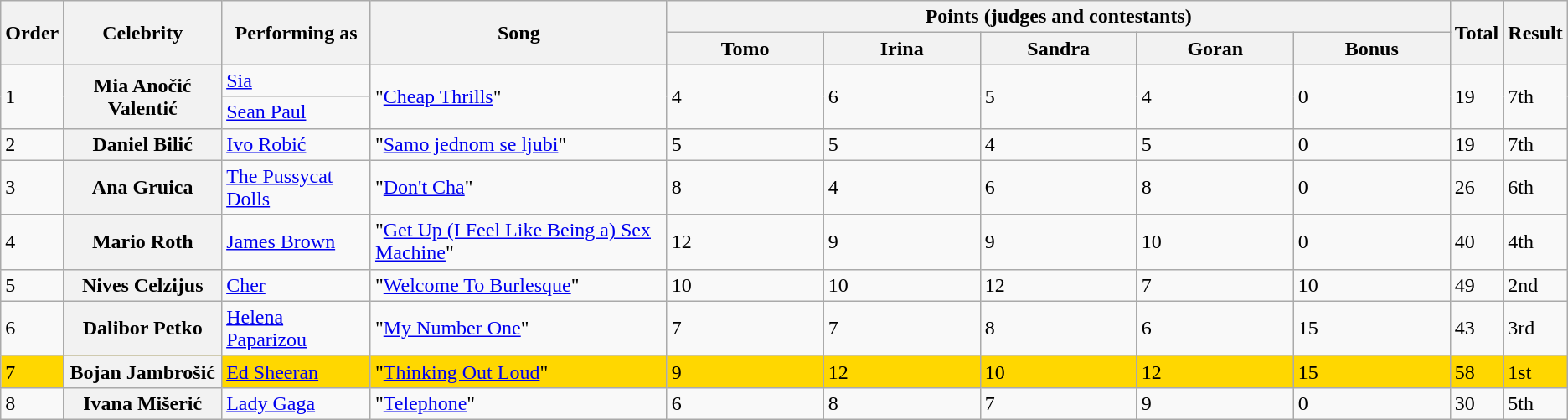<table class=wikitable>
<tr>
<th rowspan="2">Order</th>
<th rowspan="2">Celebrity</th>
<th rowspan="2">Performing as</th>
<th rowspan="2">Song</th>
<th colspan="5" style="width:50%;">Points (judges and contestants)</th>
<th rowspan="2">Total</th>
<th rowspan="2">Result</th>
</tr>
<tr>
<th style="width:10%;">Tomo</th>
<th style="width:10%;">Irina</th>
<th style="width:10%;">Sandra</th>
<th style="width:10%;">Goran</th>
<th style="width:10%;">Bonus</th>
</tr>
<tr>
<td rowspan="2">1</td>
<th scope="row" rowspan="2">Mia Anočić Valentić</th>
<td><a href='#'>Sia</a></td>
<td rowspan="2">"<a href='#'>Cheap Thrills</a>"</td>
<td rowspan="2">4</td>
<td rowspan="2">6</td>
<td rowspan="2">5</td>
<td rowspan="2">4</td>
<td rowspan="2">0</td>
<td rowspan="2">19</td>
<td rowspan="2">7th</td>
</tr>
<tr>
<td><a href='#'>Sean Paul</a></td>
</tr>
<tr>
<td>2</td>
<th scope="row">Daniel Bilić</th>
<td><a href='#'>Ivo Robić</a></td>
<td>"<a href='#'>Samo jednom se ljubi</a>"</td>
<td>5</td>
<td>5</td>
<td>4</td>
<td>5</td>
<td>0</td>
<td>19</td>
<td>7th</td>
</tr>
<tr>
<td>3</td>
<th scope="row">Ana Gruica</th>
<td><a href='#'>The Pussycat Dolls</a></td>
<td>"<a href='#'>Don't Cha</a>"</td>
<td>8</td>
<td>4</td>
<td>6</td>
<td>8</td>
<td>0</td>
<td>26</td>
<td>6th</td>
</tr>
<tr>
<td>4</td>
<th scope="row">Mario Roth</th>
<td><a href='#'>James Brown</a></td>
<td>"<a href='#'>Get Up (I Feel Like Being a) Sex Machine</a>"</td>
<td>12</td>
<td>9</td>
<td>9</td>
<td>10</td>
<td>0</td>
<td>40</td>
<td>4th</td>
</tr>
<tr>
<td>5</td>
<th scope="row">Nives Celzijus</th>
<td><a href='#'>Cher</a></td>
<td>"<a href='#'>Welcome To Burlesque</a>"</td>
<td>10</td>
<td>10</td>
<td>12</td>
<td>7</td>
<td>10</td>
<td>49</td>
<td>2nd</td>
</tr>
<tr>
<td>6</td>
<th scope="row">Dalibor Petko</th>
<td><a href='#'>Helena Paparizou</a></td>
<td>"<a href='#'>My Number One</a>"</td>
<td>7</td>
<td>7</td>
<td>8</td>
<td>6</td>
<td>15</td>
<td>43</td>
<td>3rd</td>
</tr>
<tr bgcolor="gold">
<td>7</td>
<th scope="row">Bojan Jambrošić</th>
<td><a href='#'>Ed Sheeran</a></td>
<td>"<a href='#'>Thinking Out Loud</a>"</td>
<td>9</td>
<td>12</td>
<td>10</td>
<td>12</td>
<td>15</td>
<td>58</td>
<td>1st</td>
</tr>
<tr>
<td>8</td>
<th scope="row">Ivana Mišerić</th>
<td><a href='#'>Lady Gaga</a></td>
<td>"<a href='#'>Telephone</a>"</td>
<td>6</td>
<td>8</td>
<td>7</td>
<td>9</td>
<td>0</td>
<td>30</td>
<td>5th</td>
</tr>
</table>
